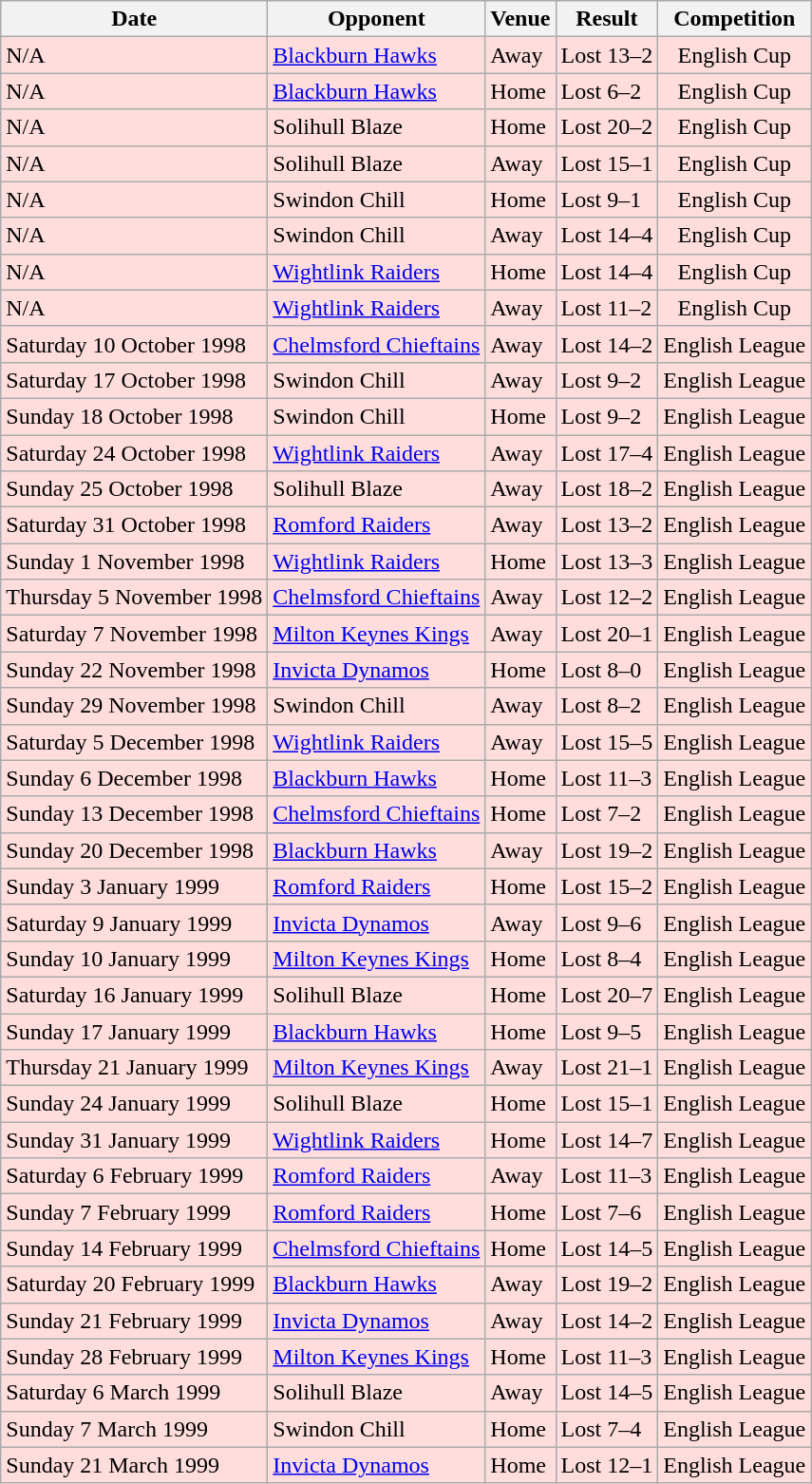<table class="wikitable">
<tr>
<th>Date</th>
<th>Opponent</th>
<th>Venue</th>
<th>Result</th>
<th>Competition</th>
</tr>
<tr style="background: #ffdddd;">
<td>N/A</td>
<td><a href='#'>Blackburn Hawks</a></td>
<td>Away</td>
<td>Lost 13–2</td>
<td align="center">English Cup</td>
</tr>
<tr style="background: #ffdddd;">
<td>N/A</td>
<td><a href='#'>Blackburn Hawks</a></td>
<td>Home</td>
<td>Lost 6–2</td>
<td align="center">English Cup</td>
</tr>
<tr style="background: #ffdddd;">
<td>N/A</td>
<td>Solihull Blaze</td>
<td>Home</td>
<td>Lost 20–2</td>
<td align="center">English Cup</td>
</tr>
<tr style="background: #ffdddd;">
<td>N/A</td>
<td>Solihull Blaze</td>
<td>Away</td>
<td>Lost 15–1</td>
<td align="center">English Cup</td>
</tr>
<tr style="background: #ffdddd;">
<td>N/A</td>
<td>Swindon Chill</td>
<td>Home</td>
<td>Lost 9–1</td>
<td align="center">English Cup</td>
</tr>
<tr style="background: #ffdddd;">
<td>N/A</td>
<td>Swindon Chill</td>
<td>Away</td>
<td>Lost 14–4</td>
<td align="center">English Cup</td>
</tr>
<tr style="background: #ffdddd;">
<td>N/A</td>
<td><a href='#'>Wightlink Raiders</a></td>
<td>Home</td>
<td>Lost 14–4</td>
<td align="center">English Cup</td>
</tr>
<tr style="background: #ffdddd;">
<td>N/A</td>
<td><a href='#'>Wightlink Raiders</a></td>
<td>Away</td>
<td>Lost 11–2</td>
<td align="center">English Cup</td>
</tr>
<tr style="background: #ffdddd;">
<td>Saturday 10 October 1998</td>
<td><a href='#'>Chelmsford Chieftains</a></td>
<td>Away</td>
<td>Lost 14–2</td>
<td align="center">English League</td>
</tr>
<tr style="background: #ffdddd;">
<td>Saturday 17 October 1998</td>
<td>Swindon Chill</td>
<td>Away</td>
<td>Lost 9–2</td>
<td align="center">English League</td>
</tr>
<tr style="background: #ffdddd;">
<td>Sunday 18 October 1998</td>
<td>Swindon Chill</td>
<td>Home</td>
<td>Lost 9–2</td>
<td align="center">English League</td>
</tr>
<tr style="background: #ffdddd;">
<td>Saturday 24 October 1998</td>
<td><a href='#'>Wightlink Raiders</a></td>
<td>Away</td>
<td>Lost 17–4</td>
<td align="center">English League</td>
</tr>
<tr style="background: #ffdddd;">
<td>Sunday 25 October 1998</td>
<td>Solihull Blaze</td>
<td>Away</td>
<td>Lost 18–2</td>
<td align="center">English League</td>
</tr>
<tr style="background: #ffdddd;">
<td>Saturday 31 October 1998</td>
<td><a href='#'>Romford Raiders</a></td>
<td>Away</td>
<td>Lost 13–2</td>
<td align="center">English League</td>
</tr>
<tr style="background: #ffdddd;">
<td>Sunday 1 November 1998</td>
<td><a href='#'>Wightlink Raiders</a></td>
<td>Home</td>
<td>Lost 13–3</td>
<td align="center">English League</td>
</tr>
<tr style="background: #ffdddd;">
<td>Thursday 5 November 1998</td>
<td><a href='#'>Chelmsford Chieftains</a></td>
<td>Away</td>
<td>Lost 12–2</td>
<td align="center">English League</td>
</tr>
<tr style="background: #ffdddd;">
<td>Saturday 7 November 1998</td>
<td><a href='#'>Milton Keynes Kings</a></td>
<td>Away</td>
<td>Lost 20–1</td>
<td align="center">English League</td>
</tr>
<tr style="background: #ffdddd;">
<td>Sunday 22 November 1998</td>
<td><a href='#'>Invicta Dynamos</a></td>
<td>Home</td>
<td>Lost 8–0</td>
<td align="center">English League</td>
</tr>
<tr style="background: #ffdddd;">
<td>Sunday 29 November 1998</td>
<td>Swindon Chill</td>
<td>Away</td>
<td>Lost 8–2</td>
<td align="center">English League</td>
</tr>
<tr style="background: #ffdddd;">
<td>Saturday 5 December 1998</td>
<td><a href='#'>Wightlink Raiders</a></td>
<td>Away</td>
<td>Lost 15–5</td>
<td align="center">English League</td>
</tr>
<tr style="background: #ffdddd;">
<td>Sunday 6 December 1998</td>
<td><a href='#'>Blackburn Hawks</a></td>
<td>Home</td>
<td>Lost 11–3</td>
<td align="center">English League</td>
</tr>
<tr style="background: #ffdddd;">
<td>Sunday 13 December 1998</td>
<td><a href='#'>Chelmsford Chieftains</a></td>
<td>Home</td>
<td>Lost 7–2</td>
<td align="center">English League</td>
</tr>
<tr style="background: #ffdddd;">
<td>Sunday 20 December 1998</td>
<td><a href='#'>Blackburn Hawks</a></td>
<td>Away</td>
<td>Lost 19–2</td>
<td align="center">English League</td>
</tr>
<tr style="background: #ffdddd;">
<td>Sunday 3 January 1999</td>
<td><a href='#'>Romford Raiders</a></td>
<td>Home</td>
<td>Lost 15–2</td>
<td align="center">English League</td>
</tr>
<tr style="background: #ffdddd;">
<td>Saturday 9 January 1999</td>
<td><a href='#'>Invicta Dynamos</a></td>
<td>Away</td>
<td>Lost 9–6</td>
<td align="center">English League</td>
</tr>
<tr style="background: #ffdddd;">
<td>Sunday 10 January 1999</td>
<td><a href='#'>Milton Keynes Kings</a></td>
<td>Home</td>
<td>Lost 8–4</td>
<td align="center">English League</td>
</tr>
<tr style="background: #ffdddd;">
<td>Saturday 16 January 1999</td>
<td>Solihull Blaze</td>
<td>Home</td>
<td>Lost 20–7</td>
<td align="center">English League</td>
</tr>
<tr style="background: #ffdddd;">
<td>Sunday 17 January 1999</td>
<td><a href='#'>Blackburn Hawks</a></td>
<td>Home</td>
<td>Lost 9–5</td>
<td align="center">English League</td>
</tr>
<tr style="background: #ffdddd;">
<td>Thursday 21 January 1999</td>
<td><a href='#'>Milton Keynes Kings</a></td>
<td>Away</td>
<td>Lost 21–1</td>
<td align="center">English League</td>
</tr>
<tr style="background: #ffdddd;">
<td>Sunday 24 January 1999</td>
<td>Solihull Blaze</td>
<td>Home</td>
<td>Lost 15–1</td>
<td align="center">English League</td>
</tr>
<tr style="background: #ffdddd;">
<td>Sunday 31 January 1999</td>
<td><a href='#'>Wightlink Raiders</a></td>
<td>Home</td>
<td>Lost 14–7</td>
<td align="center">English League</td>
</tr>
<tr style="background: #ffdddd;">
<td>Saturday 6 February 1999</td>
<td><a href='#'>Romford Raiders</a></td>
<td>Away</td>
<td>Lost 11–3</td>
<td align="center">English League</td>
</tr>
<tr style="background: #ffdddd;">
<td>Sunday 7 February 1999</td>
<td><a href='#'>Romford Raiders</a></td>
<td>Home</td>
<td>Lost 7–6</td>
<td align="center">English League</td>
</tr>
<tr style="background: #ffdddd;">
<td>Sunday 14 February 1999</td>
<td><a href='#'>Chelmsford Chieftains</a></td>
<td>Home</td>
<td>Lost 14–5</td>
<td align="center">English League</td>
</tr>
<tr style="background: #ffdddd;">
<td>Saturday 20 February 1999</td>
<td><a href='#'>Blackburn Hawks</a></td>
<td>Away</td>
<td>Lost 19–2</td>
<td align="center">English League</td>
</tr>
<tr style="background: #ffdddd;">
<td>Sunday 21 February 1999</td>
<td><a href='#'>Invicta Dynamos</a></td>
<td>Away</td>
<td>Lost 14–2</td>
<td align="center">English League</td>
</tr>
<tr style="background: #ffdddd;">
<td>Sunday 28 February 1999</td>
<td><a href='#'>Milton Keynes Kings</a></td>
<td>Home</td>
<td>Lost 11–3</td>
<td align="center">English League</td>
</tr>
<tr style="background: #ffdddd;">
<td>Saturday 6 March 1999</td>
<td>Solihull Blaze</td>
<td>Away</td>
<td>Lost 14–5</td>
<td align="center">English League</td>
</tr>
<tr style="background: #ffdddd;">
<td>Sunday 7 March 1999</td>
<td>Swindon Chill</td>
<td>Home</td>
<td>Lost 7–4</td>
<td align="center">English League</td>
</tr>
<tr style="background: #ffdddd;">
<td>Sunday 21 March 1999</td>
<td><a href='#'>Invicta Dynamos</a></td>
<td>Home</td>
<td>Lost 12–1</td>
<td align="center">English League</td>
</tr>
</table>
